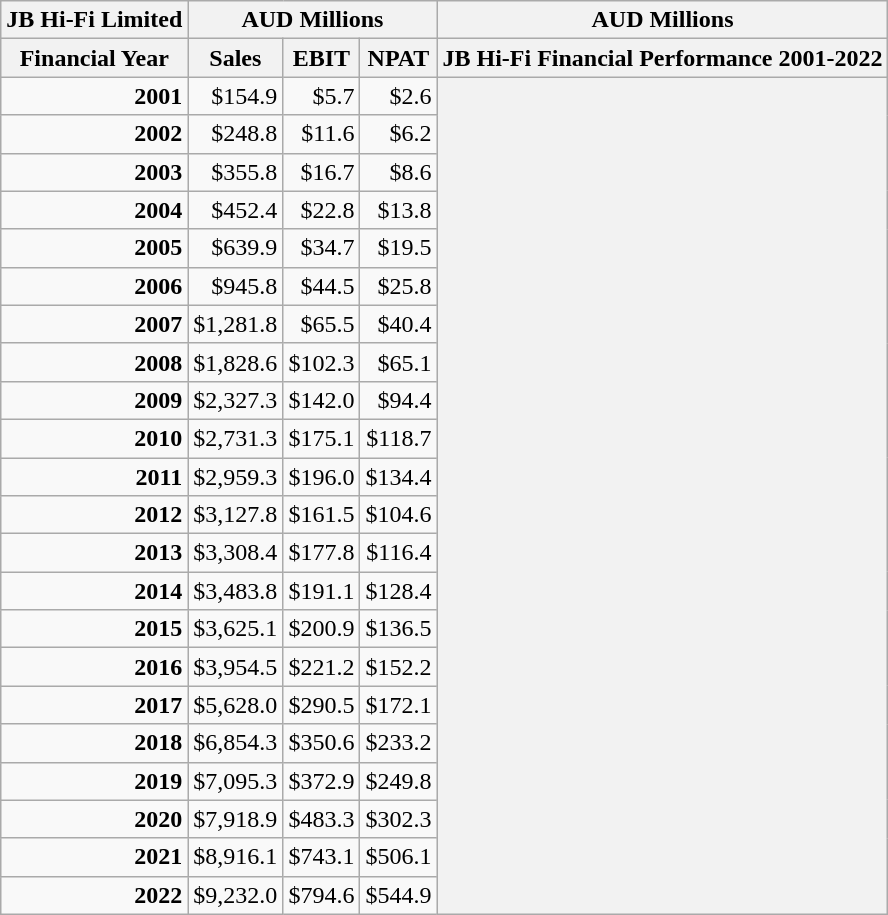<table class="wikitable mw-collapsible" style="text-align: right;">
<tr>
<th>JB Hi-Fi Limited</th>
<th colspan="3">AUD Millions</th>
<th>AUD Millions</th>
</tr>
<tr>
<th>Financial Year</th>
<th>Sales</th>
<th>EBIT</th>
<th>NPAT</th>
<th>JB Hi-Fi Financial Performance 2001-2022</th>
</tr>
<tr>
<td><strong>2001</strong></td>
<td>$154.9</td>
<td>$5.7</td>
<td>$2.6</td>
<th rowspan="22"></th>
</tr>
<tr>
<td><strong>2002</strong></td>
<td>$248.8</td>
<td>$11.6</td>
<td>$6.2</td>
</tr>
<tr>
<td><strong>2003</strong></td>
<td>$355.8</td>
<td>$16.7</td>
<td>$8.6</td>
</tr>
<tr>
<td><strong>2004</strong></td>
<td>$452.4</td>
<td>$22.8</td>
<td>$13.8</td>
</tr>
<tr>
<td><strong>2005</strong></td>
<td>$639.9</td>
<td>$34.7</td>
<td>$19.5</td>
</tr>
<tr>
<td><strong>2006</strong></td>
<td>$945.8</td>
<td>$44.5</td>
<td>$25.8</td>
</tr>
<tr>
<td><strong>2007</strong></td>
<td>$1,281.8</td>
<td>$65.5</td>
<td>$40.4</td>
</tr>
<tr>
<td><strong>2008</strong></td>
<td>$1,828.6</td>
<td>$102.3</td>
<td>$65.1</td>
</tr>
<tr>
<td><strong>2009</strong></td>
<td>$2,327.3</td>
<td>$142.0</td>
<td>$94.4</td>
</tr>
<tr>
<td><strong>2010</strong></td>
<td>$2,731.3</td>
<td>$175.1</td>
<td>$118.7</td>
</tr>
<tr>
<td><strong>2011</strong></td>
<td>$2,959.3</td>
<td>$196.0</td>
<td>$134.4</td>
</tr>
<tr>
<td><strong>2012</strong></td>
<td>$3,127.8</td>
<td>$161.5</td>
<td>$104.6</td>
</tr>
<tr>
<td><strong>2013</strong></td>
<td>$3,308.4</td>
<td>$177.8</td>
<td>$116.4</td>
</tr>
<tr>
<td><strong>2014</strong></td>
<td>$3,483.8</td>
<td>$191.1</td>
<td>$128.4</td>
</tr>
<tr>
<td><strong>2015</strong></td>
<td>$3,625.1</td>
<td>$200.9</td>
<td>$136.5</td>
</tr>
<tr>
<td><strong>2016</strong></td>
<td>$3,954.5</td>
<td>$221.2</td>
<td>$152.2</td>
</tr>
<tr>
<td><strong>2017</strong></td>
<td>$5,628.0</td>
<td>$290.5</td>
<td>$172.1</td>
</tr>
<tr>
<td><strong>2018</strong></td>
<td>$6,854.3</td>
<td>$350.6</td>
<td>$233.2</td>
</tr>
<tr>
<td><strong>2019</strong></td>
<td>$7,095.3</td>
<td>$372.9</td>
<td>$249.8</td>
</tr>
<tr>
<td><strong>2020</strong></td>
<td>$7,918.9</td>
<td>$483.3</td>
<td>$302.3</td>
</tr>
<tr>
<td><strong>2021</strong></td>
<td>$8,916.1</td>
<td>$743.1</td>
<td>$506.1</td>
</tr>
<tr>
<td><strong>2022</strong></td>
<td>$9,232.0</td>
<td>$794.6</td>
<td>$544.9</td>
</tr>
</table>
